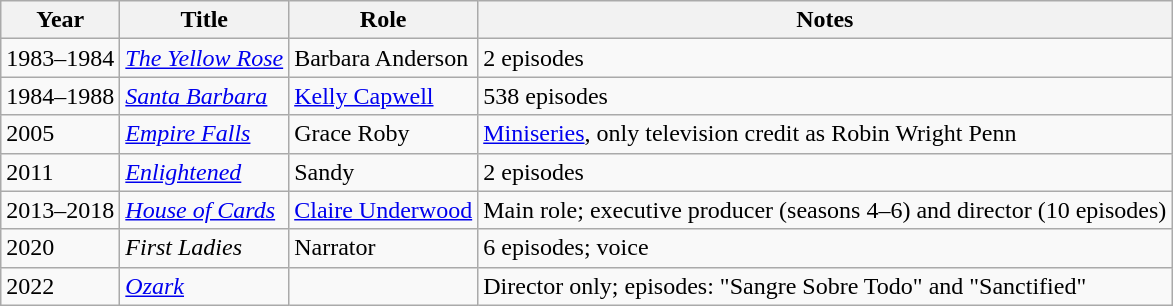<table class="wikitable sortable">
<tr>
<th>Year</th>
<th>Title</th>
<th>Role</th>
<th class="unsortable">Notes</th>
</tr>
<tr>
<td>1983–1984</td>
<td><em><a href='#'>The Yellow Rose</a></em></td>
<td>Barbara Anderson</td>
<td>2 episodes</td>
</tr>
<tr>
<td>1984–1988</td>
<td><em><a href='#'>Santa Barbara</a></em></td>
<td><a href='#'>Kelly Capwell</a></td>
<td>538 episodes</td>
</tr>
<tr>
<td>2005</td>
<td><em><a href='#'>Empire Falls</a></em></td>
<td>Grace Roby</td>
<td><a href='#'>Miniseries</a>, only television credit as Robin Wright Penn</td>
</tr>
<tr>
<td>2011</td>
<td><em><a href='#'>Enlightened</a></em></td>
<td>Sandy</td>
<td>2 episodes</td>
</tr>
<tr>
<td>2013–2018</td>
<td><em><a href='#'>House of Cards</a></em></td>
<td><a href='#'>Claire Underwood</a></td>
<td>Main role; executive producer (seasons 4–6) and director (10 episodes)</td>
</tr>
<tr>
<td>2020</td>
<td><em>First Ladies</em></td>
<td>Narrator</td>
<td>6 episodes; voice</td>
</tr>
<tr>
<td>2022</td>
<td><em><a href='#'>Ozark</a></em></td>
<td></td>
<td>Director only; episodes: "Sangre Sobre Todo" and "Sanctified"</td>
</tr>
</table>
